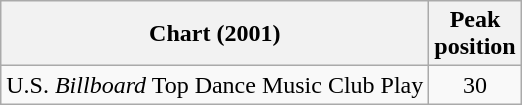<table class="wikitable">
<tr>
<th>Chart (2001)</th>
<th>Peak <br>position</th>
</tr>
<tr>
<td>U.S. <em>Billboard</em> Top Dance Music Club Play</td>
<td align="center">30</td>
</tr>
</table>
